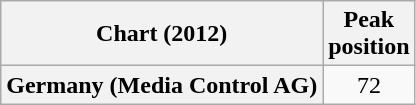<table class="wikitable plainrowheaders" style="text-align:center">
<tr>
<th scope="col">Chart (2012)</th>
<th scope="col">Peak<br>position</th>
</tr>
<tr>
<th scope="row">Germany (Media Control AG)</th>
<td style="text-align:center;">72</td>
</tr>
</table>
